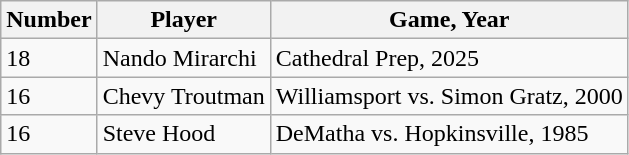<table class="wikitable">
<tr>
<th>Number</th>
<th>Player</th>
<th>Game, Year</th>
</tr>
<tr>
<td>18</td>
<td>Nando Mirarchi</td>
<td>Cathedral Prep, 2025</td>
</tr>
<tr>
<td>16</td>
<td>Chevy Troutman</td>
<td>Williamsport vs. Simon Gratz, 2000</td>
</tr>
<tr>
<td>16</td>
<td>Steve Hood</td>
<td>DeMatha vs. Hopkinsville, 1985</td>
</tr>
</table>
